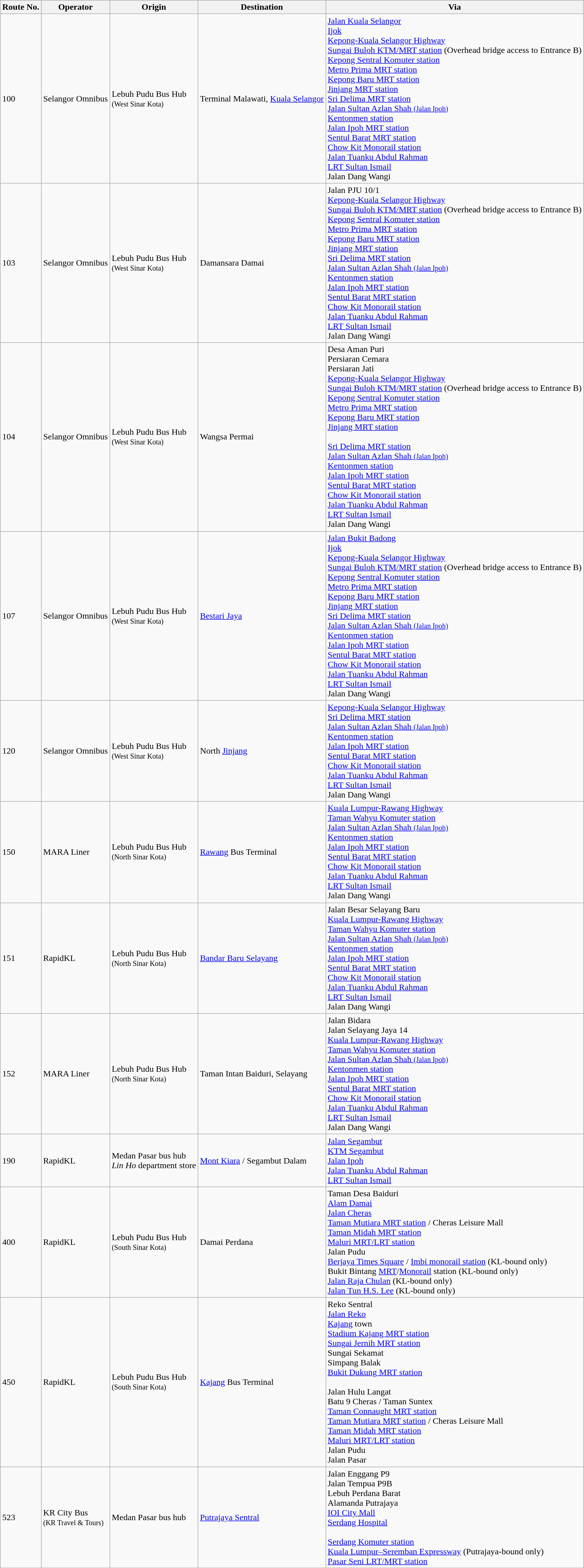<table class="wikitable">
<tr>
<th>Route No.</th>
<th>Operator</th>
<th>Origin</th>
<th>Destination</th>
<th>Via</th>
</tr>
<tr>
<td>100</td>
<td>Selangor Omnibus</td>
<td>Lebuh Pudu Bus Hub<br><small>(West Sinar Kota)</small></td>
<td>Terminal Malawati, <a href='#'>Kuala Selangor</a></td>
<td> <a href='#'>Jalan Kuala Selangor</a><br><a href='#'>Ijok</a><br><a href='#'>Kepong-Kuala Selangor Highway</a><br> <a href='#'>Sungai Buloh KTM/MRT station</a> (Overhead bridge access to Entrance B)<br> <a href='#'>Kepong Sentral Komuter station</a><br> <a href='#'>Metro Prima MRT station</a><br> <a href='#'>Kepong Baru MRT station</a><br> <a href='#'>Jinjang MRT station</a><br> <a href='#'>Sri Delima MRT station</a><br><a href='#'>Jalan Sultan Azlan Shah <small>(Jalan Ipoh)</small></a><br> <a href='#'>Kentonmen station</a><br> <a href='#'>Jalan Ipoh MRT station</a><br> <a href='#'>Sentul Barat MRT station</a><br> <a href='#'>Chow Kit Monorail station</a><br><a href='#'>Jalan Tuanku Abdul Rahman</a><br> <a href='#'>LRT Sultan Ismail</a><br>Jalan Dang Wangi<br></td>
</tr>
<tr>
<td>103</td>
<td>Selangor Omnibus</td>
<td>Lebuh Pudu Bus Hub<br><small>(West Sinar Kota)</small></td>
<td>Damansara Damai</td>
<td>Jalan PJU 10/1<br><a href='#'>Kepong-Kuala Selangor Highway</a><br> <a href='#'>Sungai Buloh KTM/MRT station</a> (Overhead bridge access to Entrance B)<br> <a href='#'>Kepong Sentral Komuter station</a><br> <a href='#'>Metro Prima MRT station</a><br> <a href='#'>Kepong Baru MRT station</a><br> <a href='#'>Jinjang MRT station</a><br> <a href='#'>Sri Delima MRT station</a><br><a href='#'>Jalan Sultan Azlan Shah <small>(Jalan Ipoh)</small></a><br> <a href='#'>Kentonmen station</a><br> <a href='#'>Jalan Ipoh MRT station</a><br> <a href='#'>Sentul Barat MRT station</a><br> <a href='#'>Chow Kit Monorail station</a><br><a href='#'>Jalan Tuanku Abdul Rahman</a><br> <a href='#'>LRT Sultan Ismail</a><br>Jalan Dang Wangi<br></td>
</tr>
<tr>
<td>104</td>
<td>Selangor Omnibus</td>
<td>Lebuh Pudu Bus Hub<br><small>(West Sinar Kota)</small></td>
<td>Wangsa Permai</td>
<td>Desa Aman Puri<br>Persiaran Cemara<br>Persiaran Jati<br><a href='#'>Kepong-Kuala Selangor Highway</a><br> <a href='#'>Sungai Buloh KTM/MRT station</a> (Overhead bridge access to Entrance B)<br> <a href='#'>Kepong Sentral Komuter station</a><br> <a href='#'>Metro Prima MRT station</a><br> <a href='#'>Kepong Baru MRT station</a><br> <a href='#'>Jinjang MRT station</a><br><br> <a href='#'>Sri Delima MRT station</a><br><a href='#'>Jalan Sultan Azlan Shah <small>(Jalan Ipoh)</small></a><br> <a href='#'>Kentonmen station</a><br> <a href='#'>Jalan Ipoh MRT station</a><br> <a href='#'>Sentul Barat MRT station</a><br> <a href='#'>Chow Kit Monorail station</a><br><a href='#'>Jalan Tuanku Abdul Rahman</a><br> <a href='#'>LRT Sultan Ismail</a><br>Jalan Dang Wangi<br></td>
</tr>
<tr>
<td>107</td>
<td>Selangor Omnibus</td>
<td>Lebuh Pudu Bus Hub<br><small>(West Sinar Kota)</small></td>
<td><a href='#'>Bestari Jaya</a></td>
<td><a href='#'>Jalan Bukit Badong</a><br><a href='#'>Ijok</a><br><a href='#'>Kepong-Kuala Selangor Highway</a><br> <a href='#'>Sungai Buloh KTM/MRT station</a> (Overhead bridge access to Entrance B)<br> <a href='#'>Kepong Sentral Komuter station</a><br> <a href='#'>Metro Prima MRT station</a><br> <a href='#'>Kepong Baru MRT station</a><br> <a href='#'>Jinjang MRT station</a><br> <a href='#'>Sri Delima MRT station</a><br><a href='#'>Jalan Sultan Azlan Shah <small>(Jalan Ipoh)</small></a><br> <a href='#'>Kentonmen station</a><br> <a href='#'>Jalan Ipoh MRT station</a><br> <a href='#'>Sentul Barat MRT station</a><br> <a href='#'>Chow Kit Monorail station</a><br><a href='#'>Jalan Tuanku Abdul Rahman</a><br> <a href='#'>LRT Sultan Ismail</a><br>Jalan Dang Wangi<br></td>
</tr>
<tr>
<td>120</td>
<td>Selangor Omnibus</td>
<td>Lebuh Pudu Bus Hub<br><small>(West Sinar Kota)</small></td>
<td>North <a href='#'>Jinjang</a></td>
<td><a href='#'>Kepong-Kuala Selangor Highway</a><br> <a href='#'>Sri Delima MRT station</a><br><a href='#'>Jalan Sultan Azlan Shah <small>(Jalan Ipoh)</small></a><br> <a href='#'>Kentonmen station</a><br> <a href='#'>Jalan Ipoh MRT station</a><br> <a href='#'>Sentul Barat MRT station</a><br> <a href='#'>Chow Kit Monorail station</a><br><a href='#'>Jalan Tuanku Abdul Rahman</a><br> <a href='#'>LRT Sultan Ismail</a><br>Jalan Dang Wangi<br></td>
</tr>
<tr>
<td>150</td>
<td>MARA Liner</td>
<td>Lebuh Pudu Bus Hub<br><small>(North Sinar Kota)</small></td>
<td><a href='#'>Rawang</a> Bus Terminal</td>
<td> <a href='#'>Kuala Lumpur-Rawang Highway</a><br> <a href='#'>Taman Wahyu Komuter station</a><br><a href='#'>Jalan Sultan Azlan Shah <small>(Jalan Ipoh)</small></a><br> <a href='#'>Kentonmen station</a><br> <a href='#'>Jalan Ipoh MRT station</a><br> <a href='#'>Sentul Barat MRT station</a><br> <a href='#'>Chow Kit Monorail station</a><br><a href='#'>Jalan Tuanku Abdul Rahman</a><br> <a href='#'>LRT Sultan Ismail</a><br>Jalan Dang Wangi<br></td>
</tr>
<tr>
<td>151</td>
<td>RapidKL</td>
<td>Lebuh Pudu Bus Hub<br><small>(North Sinar Kota)</small></td>
<td><a href='#'>Bandar Baru Selayang</a></td>
<td>Jalan Besar Selayang Baru<br> <a href='#'>Kuala Lumpur-Rawang Highway</a><br> <a href='#'>Taman Wahyu Komuter station</a><br><a href='#'>Jalan Sultan Azlan Shah <small>(Jalan Ipoh)</small></a><br> <a href='#'>Kentonmen station</a><br> <a href='#'>Jalan Ipoh MRT station</a><br> <a href='#'>Sentul Barat MRT station</a><br> <a href='#'>Chow Kit Monorail station</a><br><a href='#'>Jalan Tuanku Abdul Rahman</a><br> <a href='#'>LRT Sultan Ismail</a><br>Jalan Dang Wangi<br></td>
</tr>
<tr>
<td>152</td>
<td>MARA Liner</td>
<td>Lebuh Pudu Bus Hub<br><small>(North Sinar Kota)</small></td>
<td>Taman Intan Baiduri, Selayang</td>
<td>Jalan Bidara<br>Jalan Selayang Jaya 14<br> <a href='#'>Kuala Lumpur-Rawang Highway</a><br> <a href='#'>Taman Wahyu Komuter station</a><br><a href='#'>Jalan Sultan Azlan Shah <small>(Jalan Ipoh)</small></a><br> <a href='#'>Kentonmen station</a><br> <a href='#'>Jalan Ipoh MRT station</a><br> <a href='#'>Sentul Barat MRT station</a><br> <a href='#'>Chow Kit Monorail station</a><br><a href='#'>Jalan Tuanku Abdul Rahman</a><br> <a href='#'>LRT Sultan Ismail</a><br>Jalan Dang Wangi<br></td>
</tr>
<tr>
<td>190</td>
<td>RapidKL</td>
<td>Medan Pasar bus hub<br><em>Lin Ho</em> department store</td>
<td><a href='#'>Mont Kiara</a> / Segambut Dalam</td>
<td><a href='#'>Jalan Segambut</a><br> <a href='#'>KTM Segambut</a><br><a href='#'>Jalan Ipoh</a><br><a href='#'>Jalan Tuanku Abdul Rahman</a><br> <a href='#'>LRT Sultan Ismail</a></td>
</tr>
<tr>
<td>400</td>
<td>RapidKL</td>
<td>Lebuh Pudu Bus Hub<br><small>(South Sinar Kota)</small></td>
<td>Damai Perdana</td>
<td>Taman Desa Baiduri<br><a href='#'>Alam Damai</a><br> <a href='#'>Jalan Cheras</a><br> <a href='#'>Taman Mutiara MRT station</a> / Cheras Leisure Mall<br> <a href='#'>Taman Midah MRT station</a><br>  <a href='#'>Maluri MRT/LRT station</a><br>Jalan Pudu<br><a href='#'>Berjaya Times Square</a> /  <a href='#'>Imbi monorail station</a> (KL-bound only)<br>  Bukit Bintang <a href='#'>MRT</a>/<a href='#'>Monorail</a> station (KL-bound only)<br><a href='#'>Jalan Raja Chulan</a> (KL-bound only)<br><a href='#'>Jalan Tun H.S. Lee</a> (KL-bound only)</td>
</tr>
<tr>
<td>450</td>
<td>RapidKL</td>
<td>Lebuh Pudu Bus Hub<br><small>(South Sinar Kota)</small></td>
<td><a href='#'>Kajang</a> Bus Terminal</td>
<td>Reko Sentral<br><a href='#'>Jalan Reko</a><br><a href='#'>Kajang</a> town<br> <a href='#'>Stadium Kajang MRT station</a><br> <a href='#'>Sungai Jernih MRT station</a><br>Sungai Sekamat<br>Simpang Balak<br> <a href='#'>Bukit Dukung MRT station</a><br> <br>Jalan Hulu Langat<br>Batu 9 Cheras / Taman Suntex<br> <a href='#'>Taman Connaught MRT station</a><br> <a href='#'>Taman Mutiara MRT station</a> / Cheras Leisure Mall<br> <a href='#'>Taman Midah MRT station</a><br>  <a href='#'>Maluri MRT/LRT station</a><br>Jalan Pudu<br>Jalan Pasar<br></td>
</tr>
<tr>
<td>523</td>
<td>KR City Bus<br><small>(KR Travel & Tours)</small></td>
<td>Medan Pasar bus hub</td>
<td> <a href='#'>Putrajaya Sentral</a></td>
<td>Jalan Enggang P9<br>Jalan Tempua P9B<br>Lebuh Perdana Barat<br>Alamanda Putrajaya<br><a href='#'>IOI City Mall</a><br><a href='#'>Serdang Hospital</a><br><br> <a href='#'>Serdang Komuter station</a><br><a href='#'>Kuala Lumpur–Seremban Expressway</a> (Putrajaya-bound only)<br>  <a href='#'>Pasar Seni LRT/MRT station</a></td>
</tr>
<tr>
</tr>
</table>
